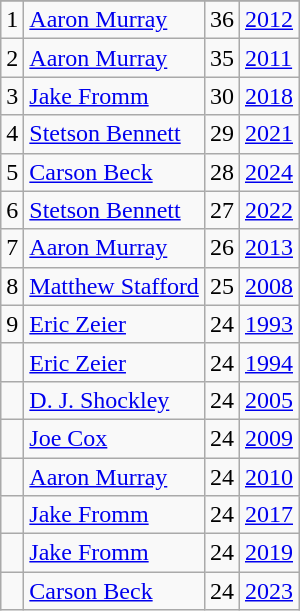<table class="wikitable">
<tr>
</tr>
<tr>
<td>1</td>
<td><a href='#'>Aaron Murray</a></td>
<td>36</td>
<td><a href='#'>2012</a></td>
</tr>
<tr>
<td>2</td>
<td><a href='#'>Aaron Murray</a></td>
<td>35</td>
<td><a href='#'>2011</a></td>
</tr>
<tr>
<td>3</td>
<td><a href='#'>Jake Fromm</a></td>
<td>30</td>
<td><a href='#'>2018</a></td>
</tr>
<tr>
<td>4</td>
<td><a href='#'>Stetson Bennett</a></td>
<td>29</td>
<td><a href='#'>2021</a></td>
</tr>
<tr>
<td>5</td>
<td><a href='#'>Carson Beck</a></td>
<td>28</td>
<td><a href='#'>2024</a></td>
</tr>
<tr>
<td>6</td>
<td><a href='#'>Stetson Bennett</a></td>
<td>27</td>
<td><a href='#'>2022</a></td>
</tr>
<tr>
<td>7</td>
<td><a href='#'>Aaron Murray</a></td>
<td>26</td>
<td><a href='#'>2013</a></td>
</tr>
<tr>
<td>8</td>
<td><a href='#'>Matthew Stafford</a></td>
<td>25</td>
<td><a href='#'>2008</a></td>
</tr>
<tr>
<td>9</td>
<td><a href='#'>Eric Zeier</a></td>
<td>24</td>
<td><a href='#'>1993</a></td>
</tr>
<tr>
<td></td>
<td><a href='#'>Eric Zeier</a></td>
<td>24</td>
<td><a href='#'>1994</a></td>
</tr>
<tr>
<td></td>
<td><a href='#'>D. J. Shockley</a></td>
<td>24</td>
<td><a href='#'>2005</a></td>
</tr>
<tr>
<td></td>
<td><a href='#'>Joe Cox</a></td>
<td>24</td>
<td><a href='#'>2009</a></td>
</tr>
<tr>
<td></td>
<td><a href='#'>Aaron Murray</a></td>
<td>24</td>
<td><a href='#'>2010</a></td>
</tr>
<tr>
<td></td>
<td><a href='#'>Jake Fromm</a></td>
<td>24</td>
<td><a href='#'>2017</a></td>
</tr>
<tr>
<td></td>
<td><a href='#'>Jake Fromm</a></td>
<td>24</td>
<td><a href='#'>2019</a></td>
</tr>
<tr>
<td></td>
<td><a href='#'>Carson Beck</a></td>
<td>24</td>
<td><a href='#'>2023</a></td>
</tr>
</table>
